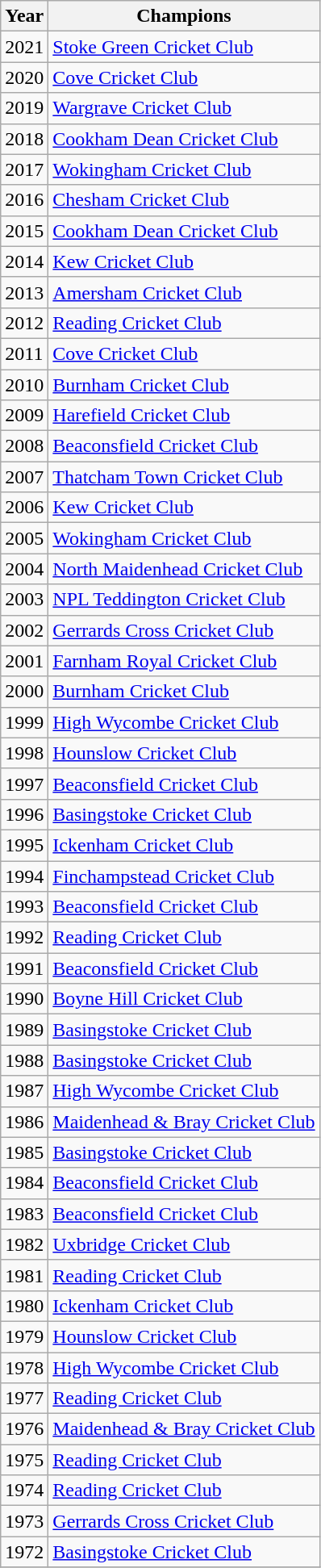<table class="wikitable">
<tr>
<th>Year</th>
<th>Champions</th>
</tr>
<tr>
<td>2021</td>
<td><a href='#'>Stoke Green Cricket Club</a></td>
</tr>
<tr>
<td>2020</td>
<td><a href='#'>Cove Cricket Club</a></td>
</tr>
<tr>
<td>2019</td>
<td><a href='#'>Wargrave Cricket Club</a></td>
</tr>
<tr>
<td>2018</td>
<td><a href='#'>Cookham Dean Cricket Club</a></td>
</tr>
<tr>
<td>2017</td>
<td><a href='#'>Wokingham Cricket Club</a></td>
</tr>
<tr>
<td>2016</td>
<td><a href='#'>Chesham Cricket Club</a></td>
</tr>
<tr>
<td>2015</td>
<td><a href='#'>Cookham Dean Cricket Club</a></td>
</tr>
<tr>
<td>2014</td>
<td><a href='#'>Kew Cricket Club</a></td>
</tr>
<tr>
<td>2013</td>
<td><a href='#'>Amersham Cricket Club</a></td>
</tr>
<tr>
<td>2012</td>
<td><a href='#'>Reading Cricket Club</a></td>
</tr>
<tr>
<td>2011</td>
<td><a href='#'>Cove Cricket Club</a></td>
</tr>
<tr>
<td>2010</td>
<td><a href='#'>Burnham Cricket Club</a></td>
</tr>
<tr>
<td>2009</td>
<td><a href='#'>Harefield Cricket Club</a></td>
</tr>
<tr>
<td>2008</td>
<td><a href='#'>Beaconsfield Cricket Club</a></td>
</tr>
<tr>
<td>2007</td>
<td><a href='#'>Thatcham Town Cricket Club</a></td>
</tr>
<tr>
<td>2006</td>
<td><a href='#'>Kew Cricket Club</a></td>
</tr>
<tr>
<td>2005</td>
<td><a href='#'>Wokingham Cricket Club</a></td>
</tr>
<tr>
<td>2004</td>
<td><a href='#'>North Maidenhead Cricket Club</a></td>
</tr>
<tr>
<td>2003</td>
<td><a href='#'>NPL Teddington Cricket Club</a></td>
</tr>
<tr>
<td>2002</td>
<td><a href='#'>Gerrards Cross Cricket Club</a></td>
</tr>
<tr>
<td>2001</td>
<td><a href='#'>Farnham Royal Cricket Club</a></td>
</tr>
<tr>
<td>2000</td>
<td><a href='#'>Burnham Cricket Club</a></td>
</tr>
<tr>
<td>1999</td>
<td><a href='#'>High Wycombe Cricket Club</a></td>
</tr>
<tr>
<td>1998</td>
<td><a href='#'>Hounslow Cricket Club</a></td>
</tr>
<tr>
<td>1997</td>
<td><a href='#'>Beaconsfield Cricket Club</a></td>
</tr>
<tr>
<td>1996</td>
<td><a href='#'>Basingstoke Cricket Club</a></td>
</tr>
<tr>
<td>1995</td>
<td><a href='#'>Ickenham Cricket Club</a></td>
</tr>
<tr>
<td>1994</td>
<td><a href='#'>Finchampstead Cricket Club</a></td>
</tr>
<tr>
<td>1993</td>
<td><a href='#'>Beaconsfield Cricket Club</a></td>
</tr>
<tr>
<td>1992</td>
<td><a href='#'>Reading Cricket Club</a></td>
</tr>
<tr>
<td>1991</td>
<td><a href='#'>Beaconsfield Cricket Club</a></td>
</tr>
<tr>
<td>1990</td>
<td><a href='#'>Boyne Hill Cricket Club</a></td>
</tr>
<tr>
<td>1989</td>
<td><a href='#'>Basingstoke Cricket Club</a></td>
</tr>
<tr>
<td>1988</td>
<td><a href='#'>Basingstoke Cricket Club</a></td>
</tr>
<tr>
<td>1987</td>
<td><a href='#'>High Wycombe Cricket Club</a></td>
</tr>
<tr>
<td>1986</td>
<td><a href='#'>Maidenhead & Bray Cricket Club</a></td>
</tr>
<tr>
<td>1985</td>
<td><a href='#'>Basingstoke Cricket Club</a></td>
</tr>
<tr>
<td>1984</td>
<td><a href='#'>Beaconsfield Cricket Club</a></td>
</tr>
<tr>
<td>1983</td>
<td><a href='#'>Beaconsfield Cricket Club</a></td>
</tr>
<tr>
<td>1982</td>
<td><a href='#'>Uxbridge Cricket Club</a></td>
</tr>
<tr>
<td>1981</td>
<td><a href='#'>Reading Cricket Club</a></td>
</tr>
<tr>
<td>1980</td>
<td><a href='#'>Ickenham Cricket Club</a></td>
</tr>
<tr>
<td>1979</td>
<td><a href='#'>Hounslow Cricket Club</a></td>
</tr>
<tr>
<td>1978</td>
<td><a href='#'>High Wycombe Cricket Club</a></td>
</tr>
<tr>
<td>1977</td>
<td><a href='#'>Reading Cricket Club</a></td>
</tr>
<tr>
<td>1976</td>
<td><a href='#'>Maidenhead & Bray Cricket Club</a></td>
</tr>
<tr>
<td>1975</td>
<td><a href='#'>Reading Cricket Club</a></td>
</tr>
<tr>
<td>1974</td>
<td><a href='#'>Reading Cricket Club</a></td>
</tr>
<tr>
<td>1973</td>
<td><a href='#'>Gerrards Cross Cricket Club</a></td>
</tr>
<tr>
<td>1972</td>
<td><a href='#'>Basingstoke Cricket Club</a></td>
</tr>
<tr>
</tr>
</table>
